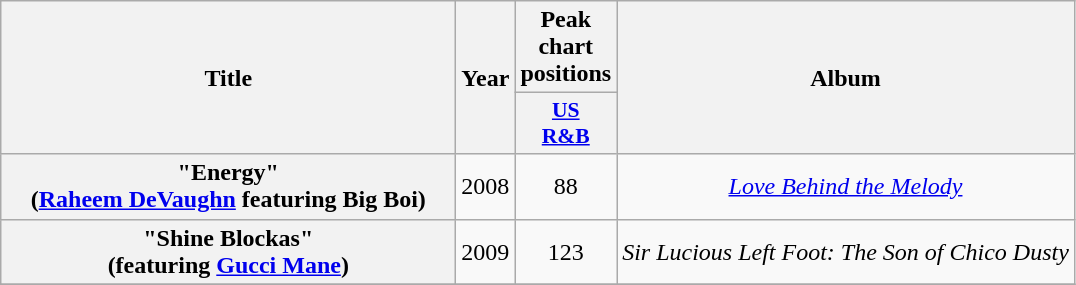<table class="wikitable plainrowheaders" style="text-align:center;" border="1">
<tr>
<th scope="col" rowspan="2" style="width:18.5em;">Title</th>
<th scope="col" rowspan="2">Year</th>
<th scope="col" colspan="1">Peak chart positions</th>
<th scope="col" rowspan="2">Album</th>
</tr>
<tr>
<th scope="col" style="width:3em;font-size:90%;"><a href='#'>US<br>R&B</a><br></th>
</tr>
<tr>
<th scope="row">"Energy"<br><span>(<a href='#'>Raheem DeVaughn</a> featuring Big Boi)</span></th>
<td>2008</td>
<td>88</td>
<td><em><a href='#'>Love Behind the Melody</a></em></td>
</tr>
<tr>
<th scope="row">"Shine Blockas"<br><span>(featuring <a href='#'>Gucci Mane</a>)</span></th>
<td>2009</td>
<td>123</td>
<td><em>Sir Lucious Left Foot: The Son of Chico Dusty</em></td>
</tr>
<tr>
</tr>
</table>
